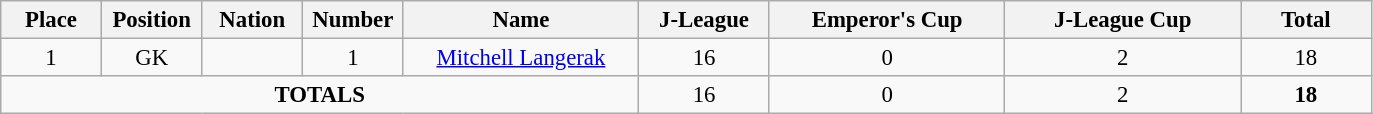<table class="wikitable" style="font-size: 95%; text-align: center;">
<tr>
<th width=60>Place</th>
<th width=60>Position</th>
<th width=60>Nation</th>
<th width=60>Number</th>
<th width=150>Name</th>
<th width=80>J-League</th>
<th width=150>Emperor's Cup</th>
<th width=150>J-League Cup</th>
<th width=80>Total</th>
</tr>
<tr>
<td>1</td>
<td>GK</td>
<td></td>
<td>1</td>
<td><a href='#'>Mitchell Langerak</a></td>
<td>16</td>
<td>0</td>
<td>2</td>
<td>18</td>
</tr>
<tr>
<td colspan="5"><strong>TOTALS</strong></td>
<td>16</td>
<td>0</td>
<td>2</td>
<td><strong>18</strong></td>
</tr>
</table>
